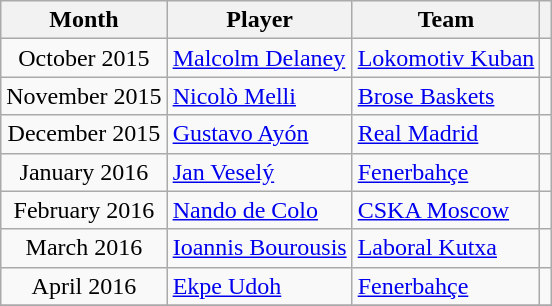<table class="wikitable" style="text-align: center">
<tr>
<th>Month</th>
<th>Player</th>
<th>Team</th>
<th></th>
</tr>
<tr>
<td>October 2015</td>
<td align="left"> <a href='#'>Malcolm Delaney</a></td>
<td align="left"> <a href='#'>Lokomotiv Kuban</a></td>
<td></td>
</tr>
<tr>
<td>November 2015</td>
<td align="left"> <a href='#'>Nicolò Melli</a></td>
<td align="left"> <a href='#'>Brose Baskets</a></td>
<td></td>
</tr>
<tr>
<td>December 2015</td>
<td align="left"> <a href='#'>Gustavo Ayón</a></td>
<td align="left"> <a href='#'>Real Madrid</a></td>
<td></td>
</tr>
<tr>
<td>January 2016</td>
<td align="left"> <a href='#'>Jan Veselý</a></td>
<td align="left"> <a href='#'>Fenerbahçe</a></td>
<td></td>
</tr>
<tr>
<td>February 2016</td>
<td align="left"> <a href='#'>Nando de Colo</a></td>
<td align="left"> <a href='#'>CSKA Moscow</a></td>
<td></td>
</tr>
<tr>
<td>March 2016</td>
<td align="left"> <a href='#'>Ioannis Bourousis</a></td>
<td align="left"> <a href='#'>Laboral Kutxa</a></td>
<td></td>
</tr>
<tr>
<td>April 2016</td>
<td align="left"> <a href='#'>Ekpe Udoh</a></td>
<td align="left"> <a href='#'>Fenerbahçe</a></td>
<td></td>
</tr>
<tr>
</tr>
</table>
